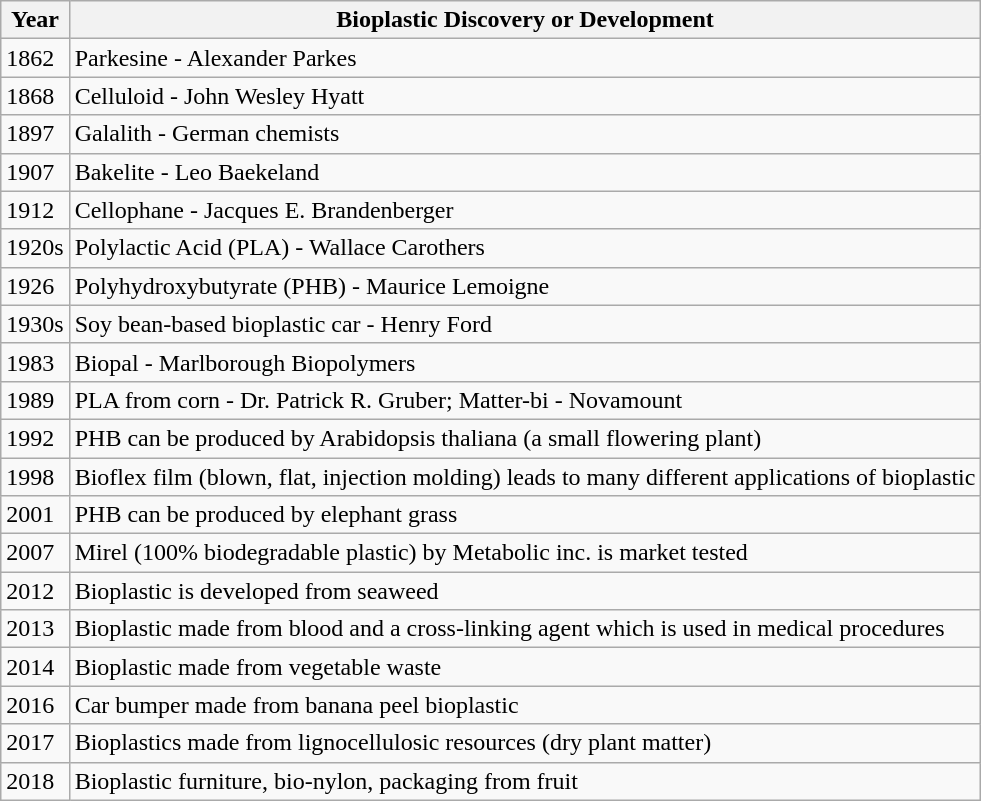<table class="wikitable">
<tr>
<th>Year</th>
<th>Bioplastic Discovery or Development</th>
</tr>
<tr>
<td>1862</td>
<td>Parkesine - Alexander Parkes</td>
</tr>
<tr>
<td>1868</td>
<td>Celluloid - John Wesley Hyatt</td>
</tr>
<tr>
<td>1897</td>
<td>Galalith - German chemists</td>
</tr>
<tr>
<td>1907</td>
<td>Bakelite - Leo Baekeland</td>
</tr>
<tr>
<td>1912</td>
<td>Cellophane - Jacques E. Brandenberger</td>
</tr>
<tr>
<td>1920s</td>
<td>Polylactic Acid (PLA) - Wallace Carothers</td>
</tr>
<tr>
<td>1926</td>
<td>Polyhydroxybutyrate (PHB) - Maurice Lemoigne</td>
</tr>
<tr>
<td>1930s</td>
<td>Soy bean-based bioplastic car - Henry Ford</td>
</tr>
<tr>
<td>1983</td>
<td>Biopal - Marlborough Biopolymers</td>
</tr>
<tr>
<td>1989</td>
<td>PLA from corn - Dr. Patrick R. Gruber; Matter-bi - Novamount</td>
</tr>
<tr>
<td>1992</td>
<td>PHB can be produced by Arabidopsis thaliana (a small flowering plant)</td>
</tr>
<tr>
<td>1998</td>
<td>Bioflex film (blown, flat, injection molding) leads to many different applications of bioplastic</td>
</tr>
<tr>
<td>2001</td>
<td>PHB can be produced by elephant grass</td>
</tr>
<tr>
<td>2007</td>
<td>Mirel (100% biodegradable plastic) by Metabolic inc. is market tested</td>
</tr>
<tr>
<td>2012</td>
<td>Bioplastic is developed from seaweed</td>
</tr>
<tr>
<td>2013</td>
<td>Bioplastic made from blood and a cross-linking agent which is used in medical procedures</td>
</tr>
<tr>
<td>2014</td>
<td>Bioplastic made from vegetable waste</td>
</tr>
<tr>
<td>2016</td>
<td>Car bumper made from banana peel bioplastic</td>
</tr>
<tr>
<td>2017</td>
<td>Bioplastics made from lignocellulosic resources (dry plant matter)</td>
</tr>
<tr>
<td>2018</td>
<td>Bioplastic furniture, bio-nylon, packaging from fruit</td>
</tr>
</table>
